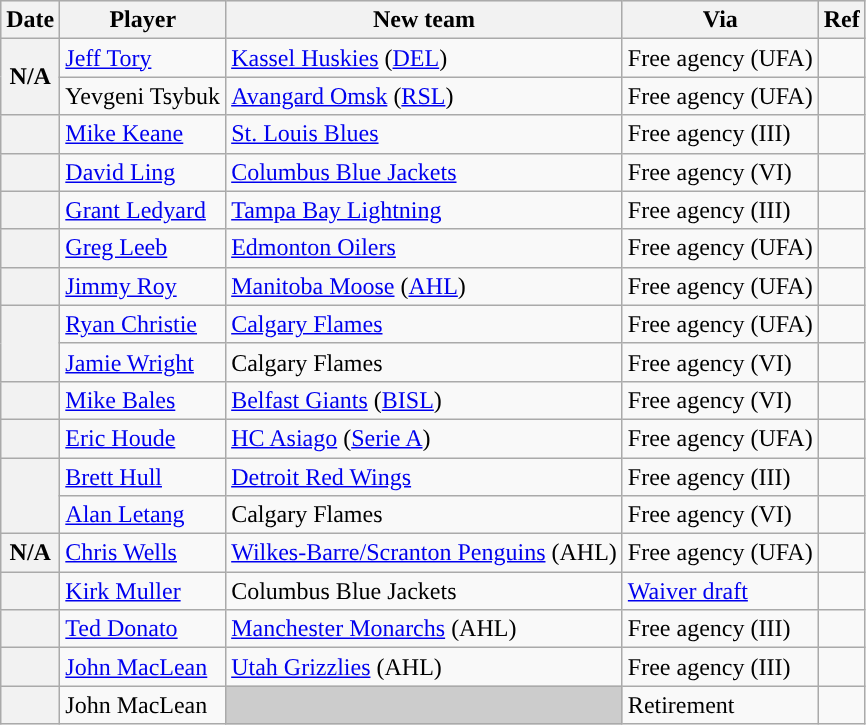<table class="wikitable plainrowheaders">
<tr style="background:#ddd; text-align:center;">
<th>Date</th>
<th>Player</th>
<th>New team</th>
<th>Via</th>
<th>Ref</th>
</tr>
<tr>
<th scope="row" rowspan=2>N/A</th>
<td><a href='#'>Jeff Tory</a></td>
<td><a href='#'>Kassel Huskies</a> (<a href='#'>DEL</a>)</td>
<td>Free agency (UFA)</td>
<td></td>
</tr>
<tr>
<td>Yevgeni Tsybuk</td>
<td><a href='#'>Avangard Omsk</a> (<a href='#'>RSL</a>)</td>
<td>Free agency (UFA)</td>
<td></td>
</tr>
<tr>
<th scope="row"></th>
<td><a href='#'>Mike Keane</a></td>
<td><a href='#'>St. Louis Blues</a></td>
<td>Free agency (III)</td>
<td></td>
</tr>
<tr>
<th scope="row"></th>
<td><a href='#'>David Ling</a></td>
<td><a href='#'>Columbus Blue Jackets</a></td>
<td>Free agency (VI)</td>
<td></td>
</tr>
<tr>
<th scope="row"></th>
<td><a href='#'>Grant Ledyard</a></td>
<td><a href='#'>Tampa Bay Lightning</a></td>
<td>Free agency (III)</td>
<td></td>
</tr>
<tr>
<th scope="row"></th>
<td><a href='#'>Greg Leeb</a></td>
<td><a href='#'>Edmonton Oilers</a></td>
<td>Free agency (UFA)</td>
<td></td>
</tr>
<tr>
<th scope="row"></th>
<td><a href='#'>Jimmy Roy</a></td>
<td><a href='#'>Manitoba Moose</a> (<a href='#'>AHL</a>)</td>
<td>Free agency (UFA)</td>
<td></td>
</tr>
<tr>
<th scope="row" rowspan=2></th>
<td><a href='#'>Ryan Christie</a></td>
<td><a href='#'>Calgary Flames</a></td>
<td>Free agency (UFA)</td>
<td></td>
</tr>
<tr>
<td><a href='#'>Jamie Wright</a></td>
<td>Calgary Flames</td>
<td>Free agency (VI)</td>
<td></td>
</tr>
<tr>
<th scope="row"></th>
<td><a href='#'>Mike Bales</a></td>
<td><a href='#'>Belfast Giants</a> (<a href='#'>BISL</a>)</td>
<td>Free agency (VI)</td>
<td></td>
</tr>
<tr>
<th scope="row"></th>
<td><a href='#'>Eric Houde</a></td>
<td><a href='#'>HC Asiago</a> (<a href='#'>Serie A</a>)</td>
<td>Free agency (UFA)</td>
<td></td>
</tr>
<tr>
<th scope="row" rowspan=2></th>
<td><a href='#'>Brett Hull</a></td>
<td><a href='#'>Detroit Red Wings</a></td>
<td>Free agency (III)</td>
<td></td>
</tr>
<tr>
<td><a href='#'>Alan Letang</a></td>
<td>Calgary Flames</td>
<td>Free agency (VI)</td>
<td></td>
</tr>
<tr>
<th scope="row">N/A</th>
<td><a href='#'>Chris Wells</a></td>
<td><a href='#'>Wilkes-Barre/Scranton Penguins</a> (AHL)</td>
<td>Free agency (UFA)</td>
<td></td>
</tr>
<tr>
<th scope="row"></th>
<td><a href='#'>Kirk Muller</a></td>
<td>Columbus Blue Jackets</td>
<td><a href='#'>Waiver draft</a></td>
<td></td>
</tr>
<tr>
<th scope="row"></th>
<td><a href='#'>Ted Donato</a></td>
<td><a href='#'>Manchester Monarchs</a> (AHL)</td>
<td>Free agency (III)</td>
<td></td>
</tr>
<tr>
<th scope="row"></th>
<td><a href='#'>John MacLean</a></td>
<td><a href='#'>Utah Grizzlies</a> (AHL)</td>
<td>Free agency (III)</td>
<td></td>
</tr>
<tr>
<th scope="row"></th>
<td>John MacLean</td>
<td style="background:#ccc"></td>
<td>Retirement</td>
<td></td>
</tr>
</table>
